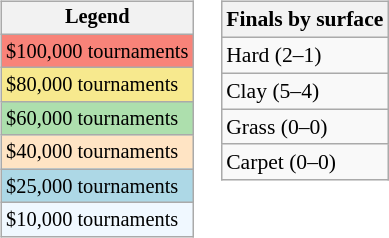<table>
<tr valign=top>
<td><br><table class=wikitable style="font-size:85%">
<tr>
<th>Legend</th>
</tr>
<tr style="background:#f88379;">
<td>$100,000 tournaments</td>
</tr>
<tr style="background:#f7e98e;">
<td>$80,000 tournaments</td>
</tr>
<tr style="background:#addfad;">
<td>$60,000 tournaments</td>
</tr>
<tr style="background:#ffe4c4;">
<td>$40,000 tournaments</td>
</tr>
<tr style="background:lightblue;">
<td>$25,000 tournaments</td>
</tr>
<tr style="background:#f0f8ff;">
<td>$10,000 tournaments</td>
</tr>
</table>
</td>
<td><br><table class=wikitable style="font-size:90%">
<tr>
<th>Finals by surface</th>
</tr>
<tr>
<td>Hard (2–1)</td>
</tr>
<tr>
<td>Clay (5–4)</td>
</tr>
<tr>
<td>Grass (0–0)</td>
</tr>
<tr>
<td>Carpet (0–0)</td>
</tr>
</table>
</td>
</tr>
</table>
